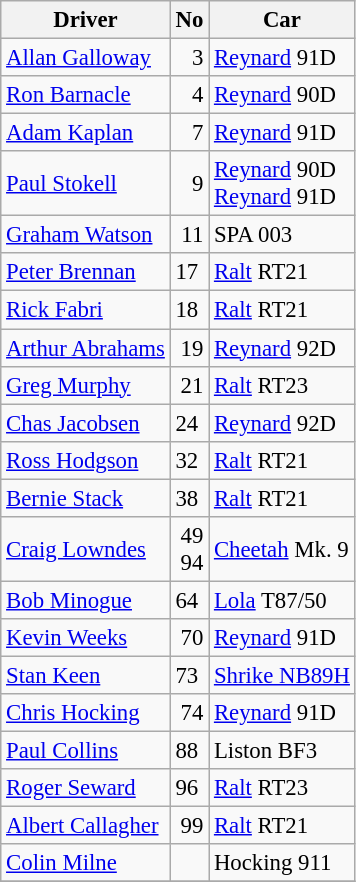<table class="wikitable" style="font-size: 95%;">
<tr>
<th>Driver</th>
<th>No</th>
<th>Car</th>
</tr>
<tr>
<td><a href='#'>Allan Galloway</a></td>
<td align="right">3</td>
<td><a href='#'>Reynard</a> 91D</td>
</tr>
<tr>
<td><a href='#'>Ron Barnacle</a></td>
<td align="right">4</td>
<td><a href='#'>Reynard</a> 90D</td>
</tr>
<tr>
<td><a href='#'>Adam Kaplan</a></td>
<td align="right">7</td>
<td><a href='#'>Reynard</a> 91D</td>
</tr>
<tr>
<td><a href='#'>Paul Stokell</a></td>
<td align="right">9</td>
<td><a href='#'>Reynard</a> 90D<br> <a href='#'>Reynard</a> 91D</td>
</tr>
<tr>
<td><a href='#'>Graham Watson</a></td>
<td align="right">11</td>
<td>SPA 003</td>
</tr>
<tr>
<td><a href='#'>Peter Brennan</a></td>
<td>17</td>
<td><a href='#'>Ralt</a> RT21</td>
</tr>
<tr>
<td><a href='#'>Rick Fabri</a></td>
<td>18</td>
<td><a href='#'>Ralt</a> RT21</td>
</tr>
<tr>
<td><a href='#'>Arthur Abrahams</a></td>
<td align="right">19</td>
<td><a href='#'>Reynard</a> 92D</td>
</tr>
<tr>
<td><a href='#'>Greg Murphy</a></td>
<td align="right">21</td>
<td><a href='#'>Ralt</a> RT23</td>
</tr>
<tr>
<td><a href='#'>Chas Jacobsen</a></td>
<td>24</td>
<td><a href='#'>Reynard</a> 92D</td>
</tr>
<tr>
<td><a href='#'>Ross Hodgson</a></td>
<td>32</td>
<td><a href='#'>Ralt</a> RT21</td>
</tr>
<tr>
<td><a href='#'>Bernie Stack</a></td>
<td>38</td>
<td><a href='#'>Ralt</a> RT21</td>
</tr>
<tr>
<td><a href='#'>Craig Lowndes</a></td>
<td align="right">49<br> 94</td>
<td><a href='#'>Cheetah</a> Mk. 9</td>
</tr>
<tr>
<td><a href='#'>Bob Minogue</a></td>
<td>64</td>
<td><a href='#'>Lola</a> T87/50</td>
</tr>
<tr>
<td><a href='#'>Kevin Weeks</a></td>
<td align="right">70</td>
<td><a href='#'>Reynard</a> 91D</td>
</tr>
<tr>
<td><a href='#'>Stan Keen</a></td>
<td>73</td>
<td><a href='#'>Shrike NB89H</a></td>
</tr>
<tr>
<td><a href='#'>Chris Hocking</a></td>
<td align="right">74</td>
<td><a href='#'>Reynard</a> 91D</td>
</tr>
<tr>
<td><a href='#'>Paul Collins</a></td>
<td>88</td>
<td>Liston BF3</td>
</tr>
<tr>
<td><a href='#'>Roger Seward</a></td>
<td>96</td>
<td><a href='#'>Ralt</a> RT23</td>
</tr>
<tr>
<td><a href='#'>Albert Callagher</a></td>
<td align="right">99</td>
<td><a href='#'>Ralt</a> RT21</td>
</tr>
<tr>
<td><a href='#'>Colin Milne</a></td>
<td></td>
<td>Hocking 911</td>
</tr>
<tr>
</tr>
</table>
